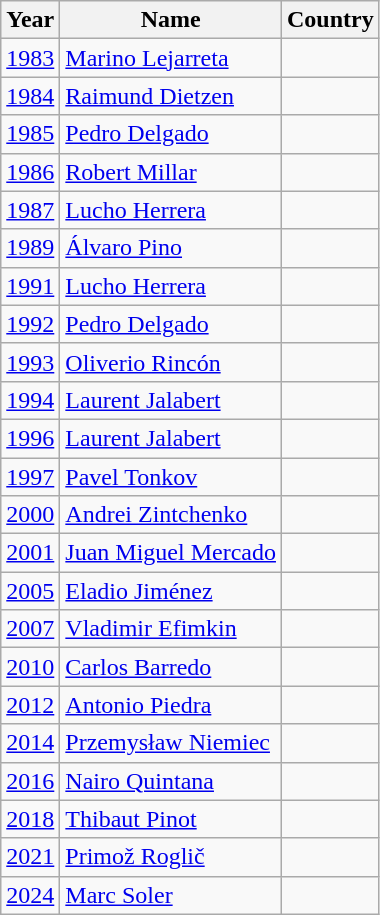<table class="wikitable">
<tr>
<th>Year</th>
<th>Name</th>
<th>Country</th>
</tr>
<tr>
<td><a href='#'>1983</a></td>
<td><a href='#'>Marino Lejarreta</a></td>
<td></td>
</tr>
<tr>
<td><a href='#'>1984</a></td>
<td><a href='#'>Raimund Dietzen</a></td>
<td></td>
</tr>
<tr>
<td><a href='#'>1985</a></td>
<td><a href='#'>Pedro Delgado</a></td>
<td></td>
</tr>
<tr>
<td><a href='#'>1986</a></td>
<td><a href='#'>Robert Millar</a></td>
<td></td>
</tr>
<tr>
<td><a href='#'>1987</a></td>
<td><a href='#'>Lucho Herrera</a></td>
<td></td>
</tr>
<tr>
<td><a href='#'>1989</a></td>
<td><a href='#'>Álvaro Pino</a></td>
<td></td>
</tr>
<tr>
<td><a href='#'>1991</a></td>
<td><a href='#'>Lucho Herrera</a></td>
<td></td>
</tr>
<tr>
<td><a href='#'>1992</a></td>
<td><a href='#'>Pedro Delgado</a></td>
<td></td>
</tr>
<tr>
<td><a href='#'>1993</a></td>
<td><a href='#'>Oliverio Rincón</a></td>
<td></td>
</tr>
<tr>
<td><a href='#'>1994</a></td>
<td><a href='#'>Laurent Jalabert</a></td>
<td></td>
</tr>
<tr>
<td><a href='#'>1996</a></td>
<td><a href='#'>Laurent Jalabert</a></td>
<td></td>
</tr>
<tr>
<td><a href='#'>1997</a></td>
<td><a href='#'>Pavel Tonkov</a></td>
<td></td>
</tr>
<tr>
<td><a href='#'>2000</a></td>
<td><a href='#'>Andrei Zintchenko</a></td>
<td></td>
</tr>
<tr>
<td><a href='#'>2001</a></td>
<td><a href='#'>Juan Miguel Mercado</a></td>
<td></td>
</tr>
<tr>
<td><a href='#'>2005</a></td>
<td><a href='#'>Eladio Jiménez</a></td>
<td></td>
</tr>
<tr>
<td><a href='#'>2007</a></td>
<td><a href='#'>Vladimir Efimkin</a></td>
<td></td>
</tr>
<tr>
<td><a href='#'>2010</a></td>
<td><a href='#'>Carlos Barredo</a></td>
<td></td>
</tr>
<tr>
<td><a href='#'>2012</a></td>
<td><a href='#'>Antonio Piedra</a></td>
<td></td>
</tr>
<tr>
<td><a href='#'>2014</a></td>
<td><a href='#'>Przemysław Niemiec</a></td>
<td></td>
</tr>
<tr>
<td><a href='#'>2016</a></td>
<td><a href='#'>Nairo Quintana</a></td>
<td></td>
</tr>
<tr>
<td><a href='#'>2018</a></td>
<td><a href='#'>Thibaut Pinot</a></td>
<td></td>
</tr>
<tr>
<td><a href='#'>2021</a></td>
<td><a href='#'>Primož Roglič</a></td>
<td></td>
</tr>
<tr>
<td><a href='#'>2024</a></td>
<td><a href='#'>Marc Soler</a></td>
<td></td>
</tr>
</table>
